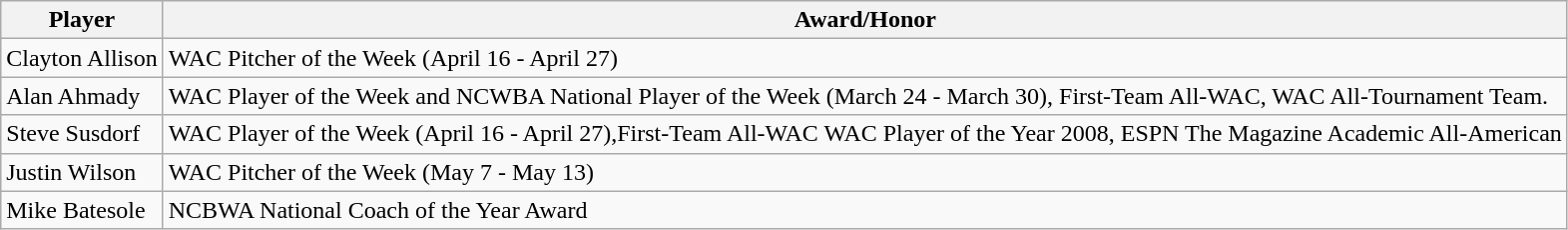<table class="wikitable">
<tr>
<th>Player</th>
<th>Award/Honor</th>
</tr>
<tr>
<td>Clayton Allison</td>
<td>WAC Pitcher of the Week (April 16 - April 27)</td>
</tr>
<tr>
<td>Alan Ahmady</td>
<td>WAC Player of the Week and NCWBA National Player of the Week (March 24 - March 30), First-Team All-WAC, WAC All-Tournament Team.</td>
</tr>
<tr>
<td>Steve Susdorf</td>
<td>WAC Player of the Week (April 16 - April 27),First-Team All-WAC  WAC Player of the Year 2008, ESPN The Magazine Academic All-American</td>
</tr>
<tr>
<td>Justin Wilson</td>
<td>WAC Pitcher of the Week (May 7 - May 13)</td>
</tr>
<tr>
<td>Mike Batesole</td>
<td>NCBWA National Coach of the Year Award</td>
</tr>
</table>
